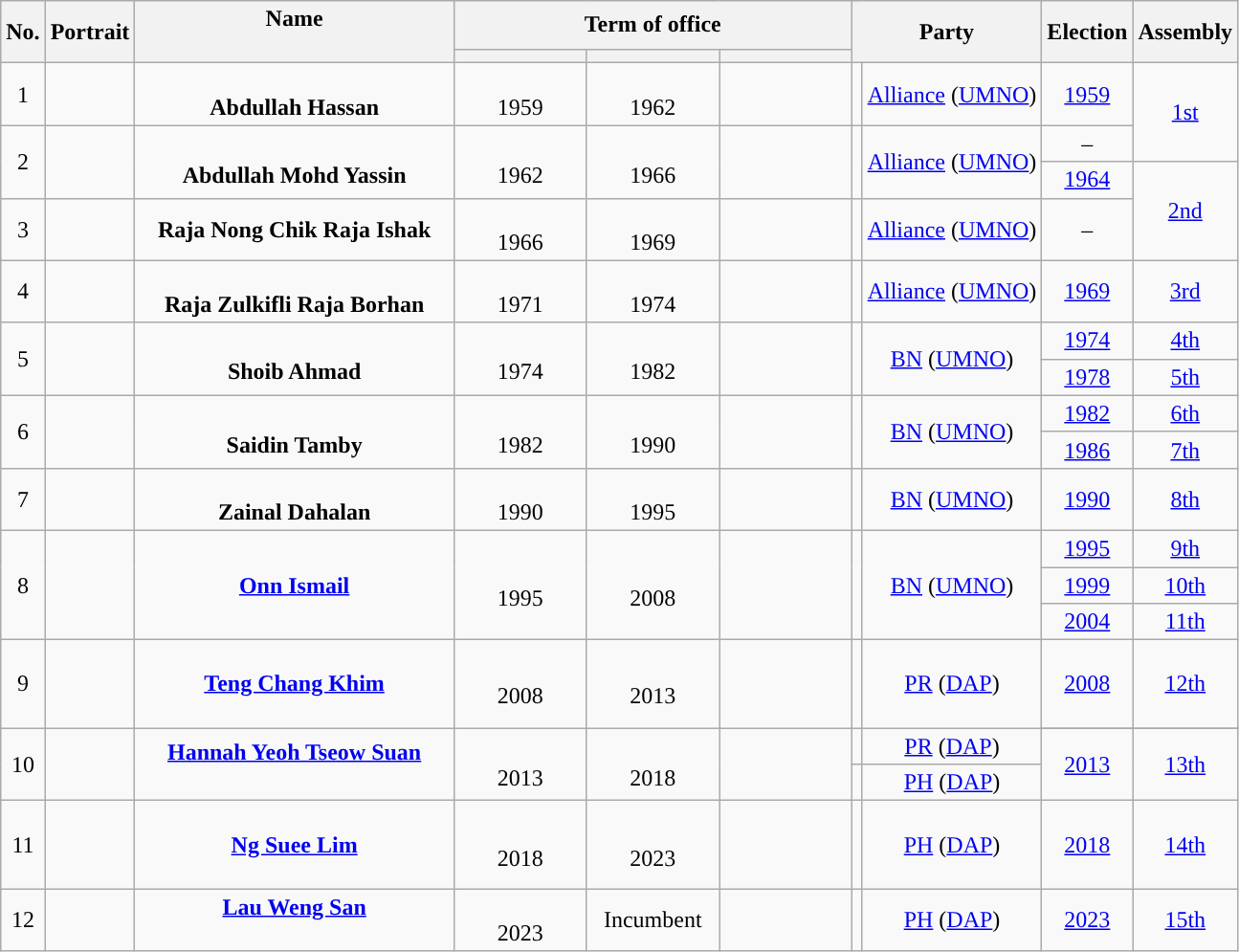<table class="wikitable" style="text-align:center; border:1px #aaf solid;">
<tr>
<th rowspan="2">No.</th>
<th rowspan="2">Portrait</th>
<th rowspan="2" width="215">Name<br><br></th>
<th colspan="3">Term of office</th>
<th colspan="2" rowspan="2">Party</th>
<th rowspan="2">Election</th>
<th rowspan="2">Assembly</th>
</tr>
<tr>
<th width="85"></th>
<th width="85"></th>
<th width="85"></th>
</tr>
<tr>
<td>1</td>
<td></td>
<td><br><strong>Abdullah Hassan</strong><br></td>
<td><br>1959</td>
<td><br>1962</td>
<td></td>
<td style="background:"></td>
<td><a href='#'>Alliance</a> (<a href='#'>UMNO</a>)</td>
<td><a href='#'>1959</a></td>
<td rowspan=2><a href='#'>1st</a></td>
</tr>
<tr>
<td rowspan=2>2</td>
<td rowspan=2></td>
<td rowspan=2><br><strong>Abdullah Mohd Yassin</strong><br></td>
<td rowspan=2><br>1962</td>
<td rowspan=2><br>1966</td>
<td rowspan=2></td>
<td rowspan=2 style="background:"></td>
<td rowspan=2><a href='#'>Alliance</a> (<a href='#'>UMNO</a>)</td>
<td>–</td>
</tr>
<tr>
<td><a href='#'>1964</a></td>
<td rowspan=2><a href='#'>2nd</a></td>
</tr>
<tr>
<td>3</td>
<td></td>
<td><strong>Raja Nong Chik Raja Ishak</strong><br></td>
<td><br>1966</td>
<td><br>1969</td>
<td></td>
<td style="background:"></td>
<td><a href='#'>Alliance</a> (<a href='#'>UMNO</a>)</td>
<td>–</td>
</tr>
<tr>
<td>4</td>
<td></td>
<td><br><strong>Raja Zulkifli Raja Borhan</strong><br></td>
<td><br>1971</td>
<td><br>1974</td>
<td></td>
<td style="background:"></td>
<td><a href='#'>Alliance</a> (<a href='#'>UMNO</a>)</td>
<td><a href='#'>1969</a></td>
<td><a href='#'>3rd</a></td>
</tr>
<tr>
<td rowspan="2">5</td>
<td rowspan="2"></td>
<td rowspan="2"><br><strong>Shoib Ahmad</strong><br></td>
<td rowspan="2"><br>1974</td>
<td rowspan="2"><br>1982</td>
<td rowspan=2></td>
<td rowspan=2 style="background:"></td>
<td rowspan=2><a href='#'>BN</a> (<a href='#'>UMNO</a>)</td>
<td><a href='#'>1974</a></td>
<td><a href='#'>4th</a></td>
</tr>
<tr>
<td><a href='#'>1978</a></td>
<td><a href='#'>5th</a></td>
</tr>
<tr>
<td rowspan="2">6</td>
<td rowspan="2"></td>
<td rowspan="2"><br><strong>Saidin Tamby</strong><br></td>
<td rowspan="2"><br>1982</td>
<td rowspan="2"><br>1990</td>
<td rowspan=2></td>
<td rowspan=2 style="background:"></td>
<td rowspan=2><a href='#'>BN</a> (<a href='#'>UMNO</a>)</td>
<td><a href='#'>1982</a></td>
<td><a href='#'>6th</a></td>
</tr>
<tr>
<td><a href='#'>1986</a></td>
<td><a href='#'>7th</a></td>
</tr>
<tr>
<td>7</td>
<td></td>
<td><br><strong>Zainal Dahalan</strong><br></td>
<td><br>1990</td>
<td><br>1995</td>
<td></td>
<td style="background:"></td>
<td><a href='#'>BN</a> (<a href='#'>UMNO</a>)</td>
<td><a href='#'>1990</a></td>
<td><a href='#'>8th</a></td>
</tr>
<tr>
<td rowspan="3">8</td>
<td rowspan="3"></td>
<td rowspan="3"><br><strong><a href='#'>Onn Ismail</a></strong><br><br></td>
<td rowspan="3"><br>1995</td>
<td rowspan="3"><br>2008</td>
<td rowspan=3></td>
<td rowspan=3 style="background:"></td>
<td rowspan=3><a href='#'>BN</a> (<a href='#'>UMNO</a>)</td>
<td><a href='#'>1995</a></td>
<td><a href='#'>9th</a></td>
</tr>
<tr>
<td><a href='#'>1999</a></td>
<td><a href='#'>10th</a></td>
</tr>
<tr>
<td><a href='#'>2004</a></td>
<td><a href='#'>11th</a></td>
</tr>
<tr>
<td>9</td>
<td></td>
<td><br><strong><a href='#'>Teng Chang Khim</a></strong><br><br></td>
<td><br>2008</td>
<td><br>2013</td>
<td></td>
<td style="background:"></td>
<td><a href='#'>PR</a> (<a href='#'>DAP</a>)</td>
<td><a href='#'>2008</a></td>
<td><a href='#'>12th</a></td>
</tr>
<tr>
<td rowspan=3>10</td>
<td rowspan=3></td>
<td rowspan=3><strong><a href='#'>Hannah Yeoh Tseow Suan</a></strong><br><br></td>
<td rowspan=3><br>2013</td>
<td rowspan=3><br>2018</td>
<td rowspan=3></td>
<td rowspan=2 style="background:"></td>
<td rowspan=2><a href='#'>PR</a> (<a href='#'>DAP</a>)</td>
</tr>
<tr>
<td rowspan=2><a href='#'>2013</a></td>
<td rowspan=2><a href='#'>13th</a></td>
</tr>
<tr>
<td style="background:"></td>
<td><a href='#'>PH</a> (<a href='#'>DAP</a>)</td>
</tr>
<tr>
<td>11</td>
<td></td>
<td><br><strong><a href='#'>Ng Suee Lim</a></strong><br><br></td>
<td><br>2018</td>
<td><br>2023</td>
<td></td>
<td style="background:"></td>
<td><a href='#'>PH</a> (<a href='#'>DAP</a>)</td>
<td><a href='#'>2018</a></td>
<td><a href='#'>14th</a></td>
</tr>
<tr>
<td>12</td>
<td></td>
<td><strong><a href='#'>Lau Weng San</a></strong><br><br></td>
<td><br>2023</td>
<td>Incumbent</td>
<td></td>
<td style="background:"></td>
<td><a href='#'>PH</a> (<a href='#'>DAP</a>)</td>
<td><a href='#'>2023</a></td>
<td><a href='#'>15th</a></td>
</tr>
</table>
